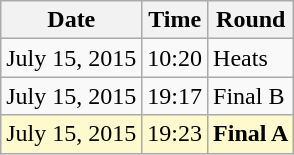<table class="wikitable">
<tr>
<th>Date</th>
<th>Time</th>
<th>Round</th>
</tr>
<tr>
<td>July 15, 2015</td>
<td>10:20</td>
<td>Heats</td>
</tr>
<tr>
<td>July 15, 2015</td>
<td>19:17</td>
<td>Final B</td>
</tr>
<tr style=background:lemonchiffon>
<td>July 15, 2015</td>
<td>19:23</td>
<td><strong>Final A</strong></td>
</tr>
</table>
